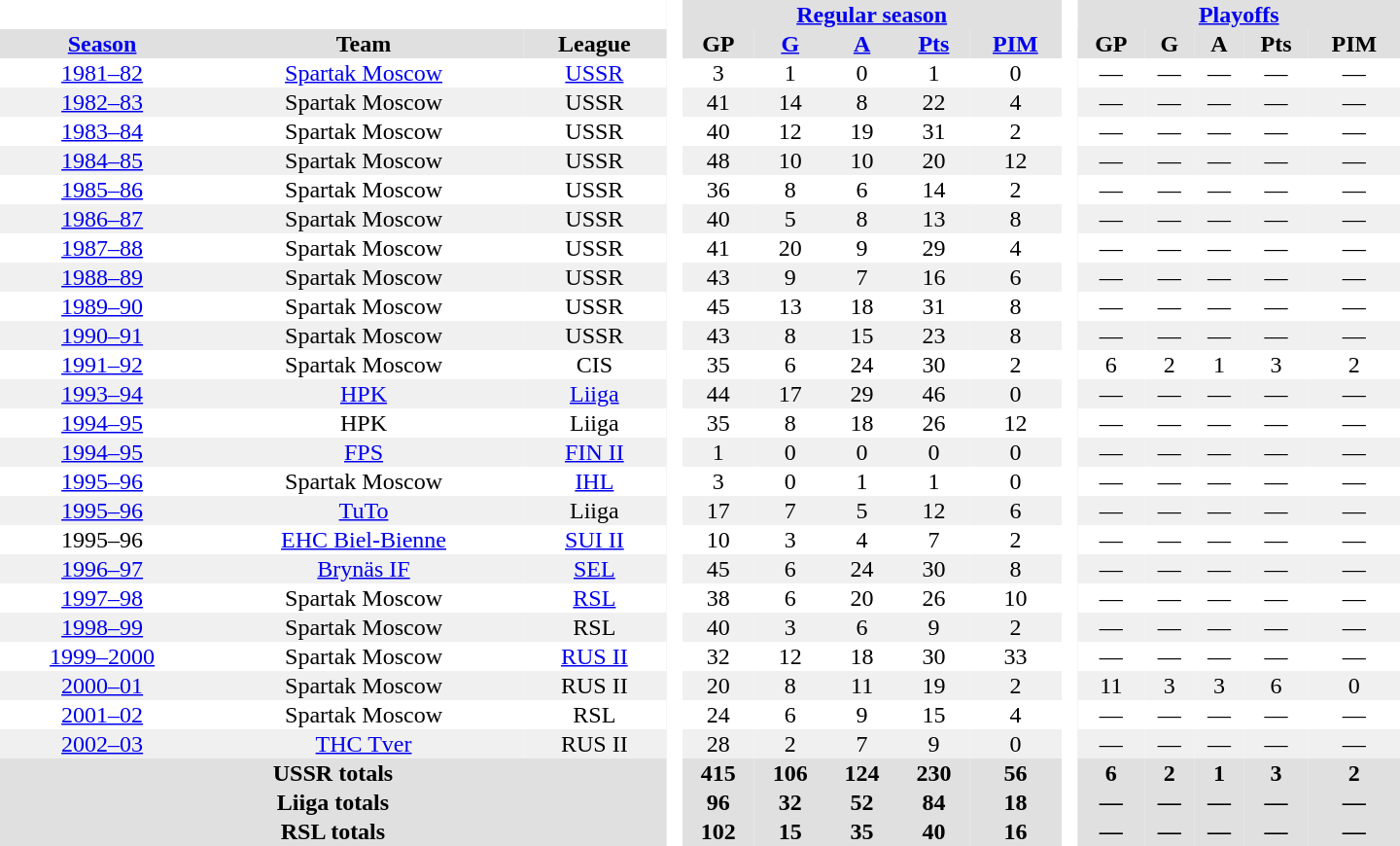<table border="0" cellpadding="1" cellspacing="0" style="text-align:center; width:60em">
<tr bgcolor="#e0e0e0">
<th colspan="3" bgcolor="#ffffff"> </th>
<th rowspan="99" bgcolor="#ffffff"> </th>
<th colspan="5"><a href='#'>Regular season</a></th>
<th rowspan="99" bgcolor="#ffffff"> </th>
<th colspan="5"><a href='#'>Playoffs</a></th>
</tr>
<tr bgcolor="#e0e0e0">
<th><a href='#'>Season</a></th>
<th>Team</th>
<th>League</th>
<th>GP</th>
<th><a href='#'>G</a></th>
<th><a href='#'>A</a></th>
<th><a href='#'>Pts</a></th>
<th><a href='#'>PIM</a></th>
<th>GP</th>
<th>G</th>
<th>A</th>
<th>Pts</th>
<th>PIM</th>
</tr>
<tr>
<td><a href='#'>1981–82</a></td>
<td><a href='#'>Spartak Moscow</a></td>
<td><a href='#'>USSR</a></td>
<td>3</td>
<td>1</td>
<td>0</td>
<td>1</td>
<td>0</td>
<td>—</td>
<td>—</td>
<td>—</td>
<td>—</td>
<td>—</td>
</tr>
<tr bgcolor="#f0f0f0">
<td><a href='#'>1982–83</a></td>
<td>Spartak Moscow</td>
<td>USSR</td>
<td>41</td>
<td>14</td>
<td>8</td>
<td>22</td>
<td>4</td>
<td>—</td>
<td>—</td>
<td>—</td>
<td>—</td>
<td>—</td>
</tr>
<tr>
<td><a href='#'>1983–84</a></td>
<td>Spartak Moscow</td>
<td>USSR</td>
<td>40</td>
<td>12</td>
<td>19</td>
<td>31</td>
<td>2</td>
<td>—</td>
<td>—</td>
<td>—</td>
<td>—</td>
<td>—</td>
</tr>
<tr bgcolor="#f0f0f0">
<td><a href='#'>1984–85</a></td>
<td>Spartak Moscow</td>
<td>USSR</td>
<td>48</td>
<td>10</td>
<td>10</td>
<td>20</td>
<td>12</td>
<td>—</td>
<td>—</td>
<td>—</td>
<td>—</td>
<td>—</td>
</tr>
<tr>
<td><a href='#'>1985–86</a></td>
<td>Spartak Moscow</td>
<td>USSR</td>
<td>36</td>
<td>8</td>
<td>6</td>
<td>14</td>
<td>2</td>
<td>—</td>
<td>—</td>
<td>—</td>
<td>—</td>
<td>—</td>
</tr>
<tr bgcolor="#f0f0f0">
<td><a href='#'>1986–87</a></td>
<td>Spartak Moscow</td>
<td>USSR</td>
<td>40</td>
<td>5</td>
<td>8</td>
<td>13</td>
<td>8</td>
<td>—</td>
<td>—</td>
<td>—</td>
<td>—</td>
<td>—</td>
</tr>
<tr>
<td><a href='#'>1987–88</a></td>
<td>Spartak Moscow</td>
<td>USSR</td>
<td>41</td>
<td>20</td>
<td>9</td>
<td>29</td>
<td>4</td>
<td>—</td>
<td>—</td>
<td>—</td>
<td>—</td>
<td>—</td>
</tr>
<tr bgcolor="#f0f0f0">
<td><a href='#'>1988–89</a></td>
<td>Spartak Moscow</td>
<td>USSR</td>
<td>43</td>
<td>9</td>
<td>7</td>
<td>16</td>
<td>6</td>
<td>—</td>
<td>—</td>
<td>—</td>
<td>—</td>
<td>—</td>
</tr>
<tr>
<td><a href='#'>1989–90</a></td>
<td>Spartak Moscow</td>
<td>USSR</td>
<td>45</td>
<td>13</td>
<td>18</td>
<td>31</td>
<td>8</td>
<td>—</td>
<td>—</td>
<td>—</td>
<td>—</td>
<td>—</td>
</tr>
<tr bgcolor="#f0f0f0">
<td><a href='#'>1990–91</a></td>
<td>Spartak Moscow</td>
<td>USSR</td>
<td>43</td>
<td>8</td>
<td>15</td>
<td>23</td>
<td>8</td>
<td>—</td>
<td>—</td>
<td>—</td>
<td>—</td>
<td>—</td>
</tr>
<tr>
<td><a href='#'>1991–92</a></td>
<td>Spartak Moscow</td>
<td>CIS</td>
<td>35</td>
<td>6</td>
<td>24</td>
<td>30</td>
<td>2</td>
<td>6</td>
<td>2</td>
<td>1</td>
<td>3</td>
<td>2</td>
</tr>
<tr bgcolor="#f0f0f0">
<td><a href='#'>1993–94</a></td>
<td><a href='#'>HPK</a></td>
<td><a href='#'>Liiga</a></td>
<td>44</td>
<td>17</td>
<td>29</td>
<td>46</td>
<td>0</td>
<td>—</td>
<td>—</td>
<td>—</td>
<td>—</td>
<td>—</td>
</tr>
<tr>
<td><a href='#'>1994–95</a></td>
<td>HPK</td>
<td>Liiga</td>
<td>35</td>
<td>8</td>
<td>18</td>
<td>26</td>
<td>12</td>
<td>—</td>
<td>—</td>
<td>—</td>
<td>—</td>
<td>—</td>
</tr>
<tr bgcolor="#f0f0f0">
<td><a href='#'>1994–95</a></td>
<td><a href='#'>FPS</a></td>
<td><a href='#'>FIN II</a></td>
<td>1</td>
<td>0</td>
<td>0</td>
<td>0</td>
<td>0</td>
<td>—</td>
<td>—</td>
<td>—</td>
<td>—</td>
<td>—</td>
</tr>
<tr>
<td><a href='#'>1995–96</a></td>
<td>Spartak Moscow</td>
<td><a href='#'>IHL</a></td>
<td>3</td>
<td>0</td>
<td>1</td>
<td>1</td>
<td>0</td>
<td>—</td>
<td>—</td>
<td>—</td>
<td>—</td>
<td>—</td>
</tr>
<tr bgcolor="#f0f0f0">
<td><a href='#'>1995–96</a></td>
<td><a href='#'>TuTo</a></td>
<td>Liiga</td>
<td>17</td>
<td>7</td>
<td>5</td>
<td>12</td>
<td>6</td>
<td>—</td>
<td>—</td>
<td>—</td>
<td>—</td>
<td>—</td>
</tr>
<tr>
<td>1995–96</td>
<td><a href='#'>EHC Biel-Bienne</a></td>
<td><a href='#'>SUI II</a></td>
<td>10</td>
<td>3</td>
<td>4</td>
<td>7</td>
<td>2</td>
<td>—</td>
<td>—</td>
<td>—</td>
<td>—</td>
<td>—</td>
</tr>
<tr bgcolor="#f0f0f0">
<td><a href='#'>1996–97</a></td>
<td><a href='#'>Brynäs IF</a></td>
<td><a href='#'>SEL</a></td>
<td>45</td>
<td>6</td>
<td>24</td>
<td>30</td>
<td>8</td>
<td>—</td>
<td>—</td>
<td>—</td>
<td>—</td>
<td>—</td>
</tr>
<tr>
<td><a href='#'>1997–98</a></td>
<td>Spartak Moscow</td>
<td><a href='#'>RSL</a></td>
<td>38</td>
<td>6</td>
<td>20</td>
<td>26</td>
<td>10</td>
<td>—</td>
<td>—</td>
<td>—</td>
<td>—</td>
<td>—</td>
</tr>
<tr bgcolor="#f0f0f0">
<td><a href='#'>1998–99</a></td>
<td>Spartak Moscow</td>
<td>RSL</td>
<td>40</td>
<td>3</td>
<td>6</td>
<td>9</td>
<td>2</td>
<td>—</td>
<td>—</td>
<td>—</td>
<td>—</td>
<td>—</td>
</tr>
<tr>
<td><a href='#'>1999–2000</a></td>
<td>Spartak Moscow</td>
<td><a href='#'>RUS II</a></td>
<td>32</td>
<td>12</td>
<td>18</td>
<td>30</td>
<td>33</td>
<td>—</td>
<td>—</td>
<td>—</td>
<td>—</td>
<td>—</td>
</tr>
<tr bgcolor="#f0f0f0">
<td><a href='#'>2000–01</a></td>
<td>Spartak Moscow</td>
<td>RUS II</td>
<td>20</td>
<td>8</td>
<td>11</td>
<td>19</td>
<td>2</td>
<td>11</td>
<td>3</td>
<td>3</td>
<td>6</td>
<td>0</td>
</tr>
<tr>
<td><a href='#'>2001–02</a></td>
<td>Spartak Moscow</td>
<td>RSL</td>
<td>24</td>
<td>6</td>
<td>9</td>
<td>15</td>
<td>4</td>
<td>—</td>
<td>—</td>
<td>—</td>
<td>—</td>
<td>—</td>
</tr>
<tr bgcolor="#f0f0f0">
<td><a href='#'>2002–03</a></td>
<td><a href='#'>THC Tver</a></td>
<td>RUS II</td>
<td>28</td>
<td>2</td>
<td>7</td>
<td>9</td>
<td>0</td>
<td>—</td>
<td>—</td>
<td>—</td>
<td>—</td>
<td>—</td>
</tr>
<tr bgcolor="#e0e0e0">
<th colspan="3">USSR totals</th>
<th>415</th>
<th>106</th>
<th>124</th>
<th>230</th>
<th>56</th>
<th>6</th>
<th>2</th>
<th>1</th>
<th>3</th>
<th>2</th>
</tr>
<tr bgcolor="#e0e0e0">
<th colspan="3">Liiga totals</th>
<th>96</th>
<th>32</th>
<th>52</th>
<th>84</th>
<th>18</th>
<th>—</th>
<th>—</th>
<th>—</th>
<th>—</th>
<th>—</th>
</tr>
<tr bgcolor="#e0e0e0">
<th colspan="3">RSL totals</th>
<th>102</th>
<th>15</th>
<th>35</th>
<th>40</th>
<th>16</th>
<th>—</th>
<th>—</th>
<th>—</th>
<th>—</th>
<th>—</th>
</tr>
</table>
